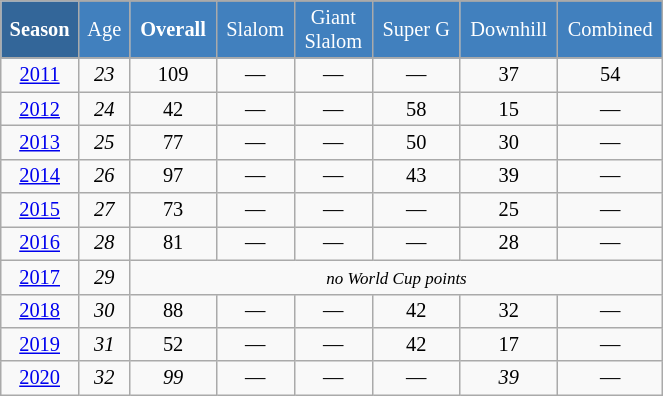<table class="wikitable" style="font-size:85%; text-align:center; border:grey solid 1px; border-collapse:collapse;" width="35%">
<tr style="background-color:#369; color:white;">
<td rowspan="2" colspan="1" width="3%"><strong>Season</strong></td>
</tr>
<tr style="background-color:#4180be; color:white;">
<td width="3%">Age</td>
<td width="4%"><strong>Overall</strong></td>
<td width="4%">Slalom</td>
<td width="4%">Giant<br>Slalom</td>
<td width="4%">Super G</td>
<td width="4%">Downhill</td>
<td width="4%">Combined</td>
</tr>
<tr style="background-color:#8CB2D8; color:white;">
</tr>
<tr>
<td><a href='#'>2011</a></td>
<td><em>23</em></td>
<td>109</td>
<td>—</td>
<td>—</td>
<td>—</td>
<td>37</td>
<td>54</td>
</tr>
<tr>
<td><a href='#'>2012</a></td>
<td><em>24</em></td>
<td>42</td>
<td>—</td>
<td>—</td>
<td>58</td>
<td>15</td>
<td>—</td>
</tr>
<tr>
<td><a href='#'>2013</a></td>
<td><em>25</em></td>
<td>77</td>
<td>—</td>
<td>—</td>
<td>50</td>
<td>30</td>
<td>—</td>
</tr>
<tr>
<td><a href='#'>2014</a></td>
<td><em>26</em></td>
<td>97</td>
<td>—</td>
<td>—</td>
<td>43</td>
<td>39</td>
<td>—</td>
</tr>
<tr>
<td><a href='#'>2015</a></td>
<td><em>27</em></td>
<td>73</td>
<td>—</td>
<td>—</td>
<td>—</td>
<td>25</td>
<td>—</td>
</tr>
<tr>
<td><a href='#'>2016</a></td>
<td><em>28</em></td>
<td>81</td>
<td>—</td>
<td>—</td>
<td>—</td>
<td>28</td>
<td>—</td>
</tr>
<tr>
<td><a href='#'>2017</a></td>
<td><em>29</em></td>
<td colspan=6><small><em>no World Cup points</em></small></td>
</tr>
<tr>
<td><a href='#'>2018</a></td>
<td><em>30</em></td>
<td>88</td>
<td>—</td>
<td>—</td>
<td>42</td>
<td>32</td>
<td>—</td>
</tr>
<tr>
<td><a href='#'>2019</a></td>
<td><em>31</em></td>
<td>52</td>
<td>—</td>
<td>—</td>
<td>42</td>
<td>17</td>
<td>—</td>
</tr>
<tr>
<td><a href='#'>2020</a></td>
<td><em>32</em></td>
<td><em>99</em></td>
<td>—</td>
<td>—</td>
<td>—</td>
<td><em>39</em></td>
<td>—</td>
</tr>
</table>
